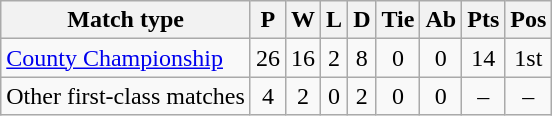<table class="wikitable" style="text-align:center">
<tr>
<th>Match type</th>
<th>P</th>
<th>W</th>
<th>L</th>
<th>D</th>
<th>Tie</th>
<th>Ab</th>
<th>Pts</th>
<th>Pos</th>
</tr>
<tr>
<td style = "text-align:left"><a href='#'>County Championship</a></td>
<td>26</td>
<td>16</td>
<td>2</td>
<td>8</td>
<td>0</td>
<td>0</td>
<td>14</td>
<td>1st</td>
</tr>
<tr>
<td style = "text-align:left">Other first-class matches</td>
<td>4</td>
<td>2</td>
<td>0</td>
<td>2</td>
<td>0</td>
<td>0</td>
<td>–</td>
<td>–</td>
</tr>
</table>
